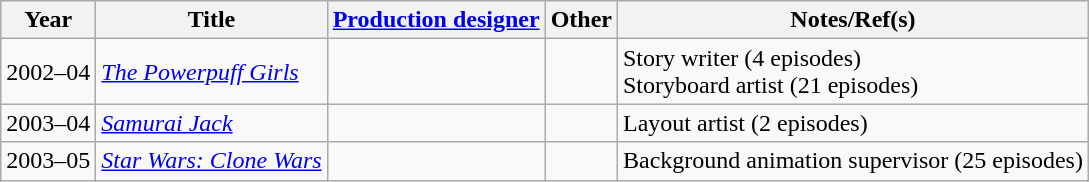<table class="wikitable">
<tr>
<th>Year</th>
<th>Title</th>
<th><a href='#'>Production designer</a></th>
<th>Other</th>
<th>Notes/Ref(s)</th>
</tr>
<tr>
<td>2002–04</td>
<td><em><a href='#'>The Powerpuff Girls</a></em></td>
<td></td>
<td></td>
<td>Story writer (4 episodes)<br>Storyboard artist (21 episodes)</td>
</tr>
<tr>
<td>2003–04</td>
<td><em><a href='#'>Samurai Jack</a></em></td>
<td></td>
<td></td>
<td>Layout artist (2 episodes)</td>
</tr>
<tr>
<td>2003–05</td>
<td><em><a href='#'>Star Wars: Clone Wars</a></em></td>
<td></td>
<td></td>
<td>Background animation supervisor (25 episodes)</td>
</tr>
</table>
